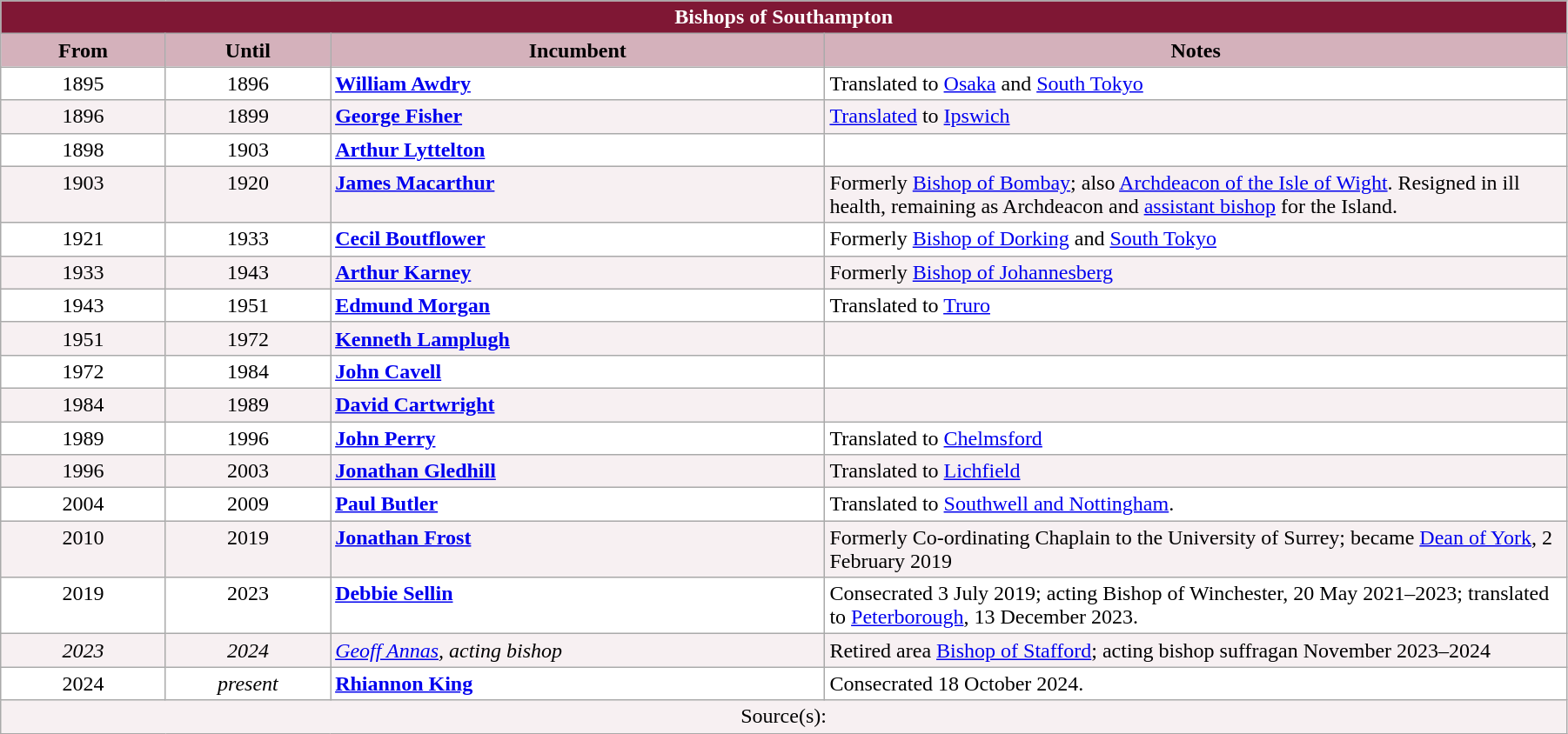<table class="wikitable" style="width:95%;" border="1" cellpadding="2">
<tr>
<th colspan="4" style="background-color: #7F1734; color: white;">Bishops of Southampton</th>
</tr>
<tr valign=top>
<th style="background-color:#D4B1BB" width="10%">From</th>
<th style="background-color:#D4B1BB" width="10%">Until</th>
<th style="background-color:#D4B1BB" width="30%">Incumbent</th>
<th style="background-color:#D4B1BB" width="45%">Notes</th>
</tr>
<tr valign=top bgcolor="white">
<td align="center">1895</td>
<td align="center">1896</td>
<td><strong><a href='#'>William Awdry</a></strong></td>
<td>Translated to <a href='#'>Osaka</a> and <a href='#'>South Tokyo</a></td>
</tr>
<tr valign=top bgcolor="#F7F0F2">
<td align="center">1896</td>
<td align="center">1899</td>
<td><strong><a href='#'>George Fisher</a></strong></td>
<td><a href='#'>Translated</a> to <a href='#'>Ipswich</a></td>
</tr>
<tr valign=top bgcolor="white">
<td align="center">1898</td>
<td align="center">1903</td>
<td><strong><a href='#'>Arthur Lyttelton</a></strong></td>
<td></td>
</tr>
<tr valign=top bgcolor="#F7F0F2">
<td align="center">1903</td>
<td align="center">1920</td>
<td><strong><a href='#'>James Macarthur</a></strong></td>
<td>Formerly <a href='#'>Bishop of Bombay</a>; also <a href='#'>Archdeacon of the Isle&nbsp;of&nbsp;Wight</a>. Resigned in ill health, remaining as Archdeacon and <a href='#'>assistant bishop</a> for the Island.</td>
</tr>
<tr valign=top bgcolor="white">
<td align="center">1921</td>
<td align="center">1933</td>
<td><strong><a href='#'>Cecil Boutflower</a></strong></td>
<td>Formerly <a href='#'>Bishop of Dorking</a> and <a href='#'>South Tokyo</a></td>
</tr>
<tr valign=top bgcolor="#F7F0F2">
<td align="center">1933</td>
<td align="center">1943</td>
<td><strong><a href='#'>Arthur Karney</a></strong></td>
<td>Formerly <a href='#'>Bishop of Johannesberg</a></td>
</tr>
<tr valign=top bgcolor="white">
<td align="center">1943</td>
<td align="center">1951</td>
<td><strong><a href='#'>Edmund Morgan</a></strong></td>
<td>Translated to <a href='#'>Truro</a></td>
</tr>
<tr valign=top bgcolor="#F7F0F2">
<td align="center">1951</td>
<td align="center">1972</td>
<td><strong><a href='#'>Kenneth Lamplugh</a></strong></td>
<td></td>
</tr>
<tr valign=top bgcolor="white">
<td align="center">1972</td>
<td align="center">1984</td>
<td><strong><a href='#'>John Cavell</a></strong></td>
<td></td>
</tr>
<tr valign=top bgcolor="#F7F0F2">
<td align="center">1984</td>
<td align="center">1989</td>
<td><strong><a href='#'>David Cartwright</a></strong></td>
<td></td>
</tr>
<tr valign=top bgcolor="white">
<td align="center">1989</td>
<td align="center">1996</td>
<td><strong><a href='#'>John Perry</a></strong></td>
<td>Translated to <a href='#'>Chelmsford</a></td>
</tr>
<tr valign=top bgcolor="#F7F0F2">
<td align="center">1996</td>
<td align="center">2003</td>
<td><strong><a href='#'>Jonathan Gledhill</a></strong></td>
<td>Translated to <a href='#'>Lichfield</a></td>
</tr>
<tr valign=top bgcolor="white">
<td align="center">2004</td>
<td align="center">2009</td>
<td><strong><a href='#'>Paul Butler</a></strong></td>
<td>Translated to <a href='#'>Southwell and Nottingham</a>.</td>
</tr>
<tr valign=top bgcolor="#F7F0F2">
<td align="center">2010</td>
<td align="center">2019</td>
<td><strong><a href='#'>Jonathan Frost</a></strong></td>
<td>Formerly Co-ordinating Chaplain to the University of Surrey; became <a href='#'>Dean of York</a>, 2 February 2019</td>
</tr>
<tr valign=top bgcolor="white">
<td align="center">2019</td>
<td align="center">2023</td>
<td><strong><a href='#'>Debbie Sellin</a></strong></td>
<td>Consecrated 3 July 2019; acting Bishop of Winchester, 20 May 2021–2023; translated to <a href='#'>Peterborough</a>, 13 December 2023.</td>
</tr>
<tr valign=top bgcolor="#F7F0F2">
<td align="center"><em>2023</em></td>
<td align="center"><em>2024</em></td>
<td><em><a href='#'>Geoff Annas</a>, acting bishop</em></td>
<td>Retired area <a href='#'>Bishop of Stafford</a>; acting bishop suffragan November 2023–2024</td>
</tr>
<tr valign=top bgcolor="white">
<td align="center">2024</td>
<td align="center"><em>present</em></td>
<td><strong><a href='#'>Rhiannon King</a></strong></td>
<td>Consecrated 18 October 2024.</td>
</tr>
<tr valign=top bgcolor="#F7F0F2">
<td align="center" colspan="4">Source(s):</td>
</tr>
</table>
